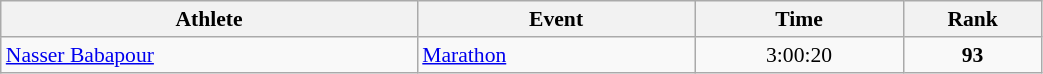<table class="wikitable" width="55%" style="text-align:center; font-size:90%">
<tr>
<th width="30%">Athlete</th>
<th width="20%">Event</th>
<th width="15%">Time</th>
<th width="10%">Rank</th>
</tr>
<tr>
<td align="left"><a href='#'>Nasser Babapour</a></td>
<td align="left"><a href='#'>Marathon</a></td>
<td>3:00:20</td>
<td><strong>93</strong></td>
</tr>
</table>
